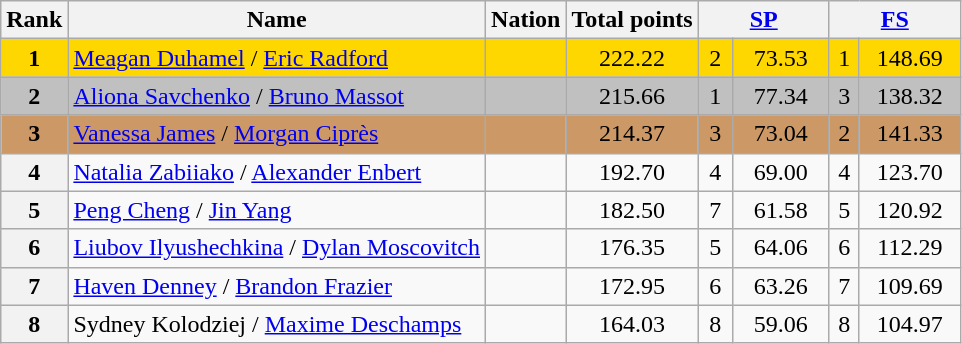<table class="wikitable sortable">
<tr>
<th>Rank</th>
<th>Name</th>
<th>Nation</th>
<th>Total points</th>
<th colspan="2" width="80px"><a href='#'>SP</a></th>
<th colspan="2" width="80px"><a href='#'>FS</a></th>
</tr>
<tr bgcolor="gold">
<td align="center"><strong>1</strong></td>
<td><a href='#'>Meagan Duhamel</a> / <a href='#'>Eric Radford</a></td>
<td></td>
<td align="center">222.22</td>
<td align="center">2</td>
<td align="center">73.53</td>
<td align="center">1</td>
<td align="center">148.69</td>
</tr>
<tr bgcolor="silver">
<td align="center"><strong>2</strong></td>
<td><a href='#'>Aliona Savchenko</a> / <a href='#'>Bruno Massot</a></td>
<td></td>
<td align="center">215.66</td>
<td align="center">1</td>
<td align="center">77.34</td>
<td align="center">3</td>
<td align="center">138.32</td>
</tr>
<tr bgcolor="cc9966">
<td align="center"><strong>3</strong></td>
<td><a href='#'>Vanessa James</a> / <a href='#'>Morgan Ciprès</a></td>
<td></td>
<td align="center">214.37</td>
<td align="center">3</td>
<td align="center">73.04</td>
<td align="center">2</td>
<td align="center">141.33</td>
</tr>
<tr>
<th>4</th>
<td><a href='#'>Natalia Zabiiako</a> / <a href='#'>Alexander Enbert</a></td>
<td></td>
<td align="center">192.70</td>
<td align="center">4</td>
<td align="center">69.00</td>
<td align="center">4</td>
<td align="center">123.70</td>
</tr>
<tr>
<th>5</th>
<td><a href='#'>Peng Cheng</a> / <a href='#'>Jin Yang</a></td>
<td></td>
<td align="center">182.50</td>
<td align="center">7</td>
<td align="center">61.58</td>
<td align="center">5</td>
<td align="center">120.92</td>
</tr>
<tr>
<th>6</th>
<td><a href='#'>Liubov Ilyushechkina</a> / <a href='#'>Dylan Moscovitch</a></td>
<td></td>
<td align="center">176.35</td>
<td align="center">5</td>
<td align="center">64.06</td>
<td align="center">6</td>
<td align="center">112.29</td>
</tr>
<tr>
<th>7</th>
<td><a href='#'>Haven Denney</a> / <a href='#'>Brandon Frazier</a></td>
<td></td>
<td align="center">172.95</td>
<td align="center">6</td>
<td align="center">63.26</td>
<td align="center">7</td>
<td align="center">109.69</td>
</tr>
<tr>
<th>8</th>
<td>Sydney Kolodziej / <a href='#'>Maxime Deschamps</a></td>
<td></td>
<td align="center">164.03</td>
<td align="center">8</td>
<td align="center">59.06</td>
<td align="center">8</td>
<td align="center">104.97</td>
</tr>
</table>
